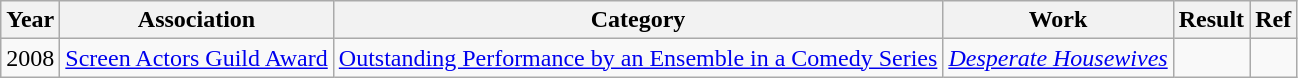<table class= "wikitable">
<tr>
<th>Year</th>
<th>Association</th>
<th>Category</th>
<th>Work</th>
<th>Result</th>
<th>Ref</th>
</tr>
<tr>
<td>2008</td>
<td><a href='#'>Screen Actors Guild Award</a></td>
<td><a href='#'>Outstanding Performance by an Ensemble in a Comedy Series</a></td>
<td><em><a href='#'>Desperate Housewives</a></em></td>
<td></td>
<td style="text-align:center;"></td>
</tr>
</table>
